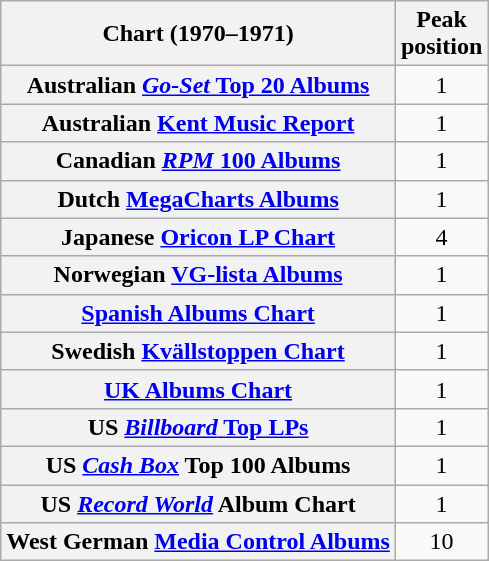<table class="wikitable sortable plainrowheaders" style="text-align:center;">
<tr>
<th scope="col">Chart (1970–1971)</th>
<th scope="col">Peak<br>position</th>
</tr>
<tr>
<th scope="row">Australian <a href='#'><em>Go-Set</em> Top 20 Albums</a></th>
<td>1</td>
</tr>
<tr>
<th scope="row">Australian <a href='#'>Kent Music Report</a></th>
<td>1</td>
</tr>
<tr>
<th scope="row">Canadian <a href='#'><em>RPM</em> 100 Albums</a></th>
<td>1</td>
</tr>
<tr>
<th scope="row">Dutch <a href='#'>MegaCharts Albums</a></th>
<td>1</td>
</tr>
<tr>
<th scope="row">Japanese <a href='#'>Oricon LP Chart</a></th>
<td>4</td>
</tr>
<tr>
<th scope="row">Norwegian <a href='#'>VG-lista Albums</a></th>
<td>1</td>
</tr>
<tr>
<th scope="row"><a href='#'>Spanish Albums Chart</a></th>
<td>1</td>
</tr>
<tr>
<th scope="row">Swedish <a href='#'>Kvällstoppen Chart</a></th>
<td>1</td>
</tr>
<tr>
<th scope="row"><a href='#'>UK Albums Chart</a></th>
<td>1</td>
</tr>
<tr>
<th scope="row">US <a href='#'><em>Billboard</em> Top LPs</a></th>
<td>1</td>
</tr>
<tr>
<th scope="row">US <em><a href='#'>Cash Box</a></em> Top 100 Albums</th>
<td>1</td>
</tr>
<tr>
<th scope="row">US <em><a href='#'>Record World</a></em> Album Chart</th>
<td>1</td>
</tr>
<tr>
<th scope="row">West German <a href='#'>Media Control Albums</a></th>
<td>10</td>
</tr>
</table>
